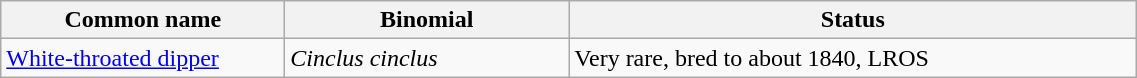<table width=60% class="wikitable">
<tr>
<th width=25%>Common name</th>
<th width=25%>Binomial</th>
<th width=50%>Status</th>
</tr>
<tr>
<td><a href='#'>White-throated dipper</a></td>
<td><em>Cinclus cinclus</em></td>
<td>Very rare, bred to about 1840, LROS</td>
</tr>
</table>
